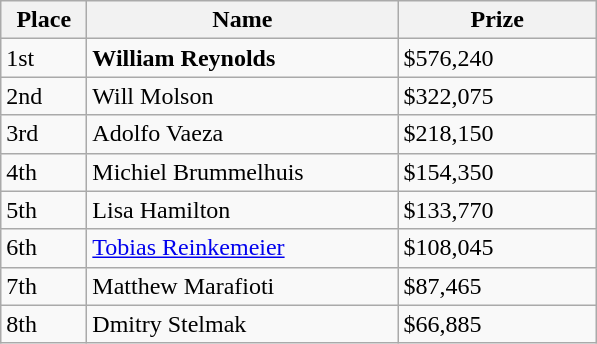<table class="wikitable">
<tr>
<th width="50">Place</th>
<th width="200">Name</th>
<th width="125">Prize</th>
</tr>
<tr>
<td>1st</td>
<td> <strong>William Reynolds</strong></td>
<td>$576,240</td>
</tr>
<tr>
<td>2nd</td>
<td> Will Molson</td>
<td>$322,075</td>
</tr>
<tr>
<td>3rd</td>
<td> Adolfo Vaeza</td>
<td>$218,150</td>
</tr>
<tr>
<td>4th</td>
<td> Michiel Brummelhuis</td>
<td>$154,350</td>
</tr>
<tr>
<td>5th</td>
<td> Lisa Hamilton</td>
<td>$133,770</td>
</tr>
<tr>
<td>6th</td>
<td> <a href='#'>Tobias Reinkemeier</a></td>
<td>$108,045</td>
</tr>
<tr>
<td>7th</td>
<td> Matthew Marafioti</td>
<td>$87,465</td>
</tr>
<tr>
<td>8th</td>
<td> Dmitry Stelmak</td>
<td>$66,885</td>
</tr>
</table>
